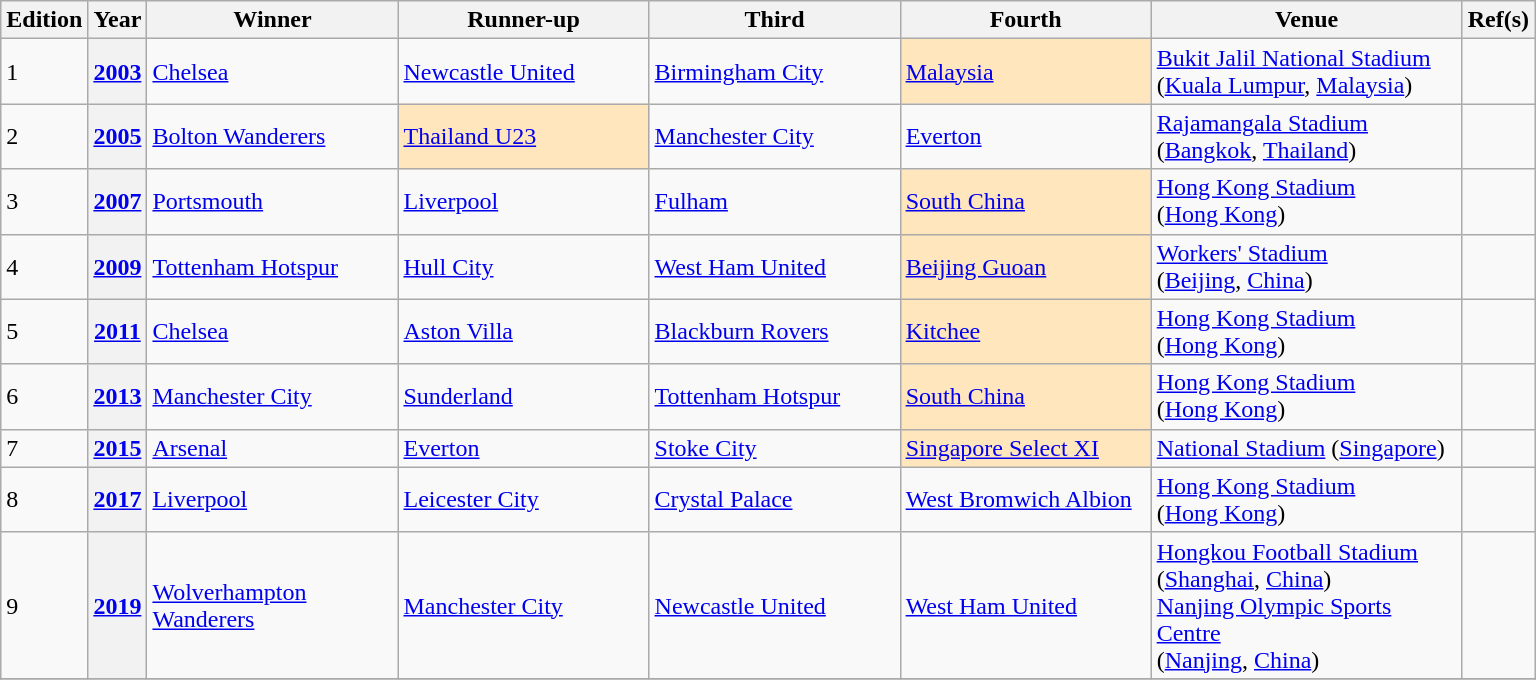<table class="wikitable plainrowheaders sortable">
<tr>
<th>Edition</th>
<th>Year</th>
<th style="width:160px;">Winner</th>
<th style="width:160px;">Runner-up</th>
<th style="width:160px;">Third</th>
<th style="width:160px;">Fourth</th>
<th style="width:200px;">Venue</th>
<th class="unsortable">Ref(s)</th>
</tr>
<tr>
<td>1</td>
<th scope="row"><a href='#'>2003</a></th>
<td><a href='#'>Chelsea</a></td>
<td><a href='#'>Newcastle United</a></td>
<td><a href='#'>Birmingham City</a></td>
<td style="background:#FFE6BD"><a href='#'>Malaysia</a></td>
<td><a href='#'>Bukit Jalil National Stadium</a> (<a href='#'>Kuala Lumpur</a>, <a href='#'>Malaysia</a>)</td>
<td></td>
</tr>
<tr>
<td>2</td>
<th scope="row"><a href='#'>2005</a></th>
<td><a href='#'>Bolton Wanderers</a></td>
<td style="background:#FFE6BD"><a href='#'>Thailand U23</a></td>
<td><a href='#'>Manchester City</a></td>
<td><a href='#'>Everton</a></td>
<td><a href='#'>Rajamangala Stadium</a> (<a href='#'>Bangkok</a>, <a href='#'>Thailand</a>)</td>
<td></td>
</tr>
<tr>
<td>3</td>
<th scope="row"><a href='#'>2007</a></th>
<td><a href='#'>Portsmouth</a></td>
<td><a href='#'>Liverpool</a></td>
<td><a href='#'>Fulham</a></td>
<td style="background:#FFE6BD"><a href='#'>South China</a></td>
<td><a href='#'>Hong Kong Stadium</a><br>(<a href='#'>Hong Kong</a>)</td>
<td></td>
</tr>
<tr>
<td>4</td>
<th scope="row"><a href='#'>2009</a></th>
<td><a href='#'>Tottenham Hotspur</a></td>
<td><a href='#'>Hull City</a></td>
<td><a href='#'>West Ham United</a></td>
<td style="background:#FFE6BD"><a href='#'>Beijing Guoan</a></td>
<td><a href='#'>Workers' Stadium</a><br>(<a href='#'>Beijing</a>, <a href='#'>China</a>)</td>
<td></td>
</tr>
<tr>
<td>5</td>
<th scope="row"><a href='#'>2011</a></th>
<td><a href='#'>Chelsea</a> </td>
<td><a href='#'>Aston Villa</a></td>
<td><a href='#'>Blackburn Rovers</a></td>
<td style="background:#FFE6BD"><a href='#'>Kitchee</a></td>
<td><a href='#'>Hong Kong Stadium</a><br>(<a href='#'>Hong Kong</a>)</td>
<td></td>
</tr>
<tr>
<td>6</td>
<th scope="row"><a href='#'>2013</a></th>
<td><a href='#'>Manchester City</a></td>
<td><a href='#'>Sunderland</a></td>
<td><a href='#'>Tottenham Hotspur</a></td>
<td style="background:#FFE6BD"><a href='#'>South China</a> </td>
<td><a href='#'>Hong Kong Stadium</a><br>(<a href='#'>Hong Kong</a>)</td>
<td></td>
</tr>
<tr>
<td>7</td>
<th scope="row"><a href='#'>2015</a></th>
<td><a href='#'>Arsenal</a></td>
<td><a href='#'>Everton</a></td>
<td><a href='#'>Stoke City</a></td>
<td style="background:#FFE6BD"><a href='#'>Singapore Select XI</a></td>
<td><a href='#'>National Stadium</a> (<a href='#'>Singapore</a>)</td>
<td></td>
</tr>
<tr>
<td>8</td>
<th scope="row"><a href='#'>2017</a></th>
<td><a href='#'>Liverpool</a></td>
<td><a href='#'>Leicester City</a></td>
<td><a href='#'>Crystal Palace</a></td>
<td><a href='#'>West Bromwich Albion</a></td>
<td><a href='#'>Hong Kong Stadium</a><br>(<a href='#'>Hong Kong</a>)</td>
<td></td>
</tr>
<tr>
<td>9</td>
<th scope="row"><a href='#'>2019</a></th>
<td><a href='#'>Wolverhampton Wanderers</a></td>
<td><a href='#'>Manchester City</a></td>
<td><a href='#'>Newcastle United</a></td>
<td><a href='#'>West Ham United</a></td>
<td><a href='#'>Hongkou Football Stadium</a><br>(<a href='#'>Shanghai</a>, <a href='#'>China</a>)<br><a href='#'>Nanjing Olympic Sports Centre</a><br>(<a href='#'>Nanjing</a>, <a href='#'>China</a>)</td>
<td></td>
</tr>
<tr>
</tr>
</table>
